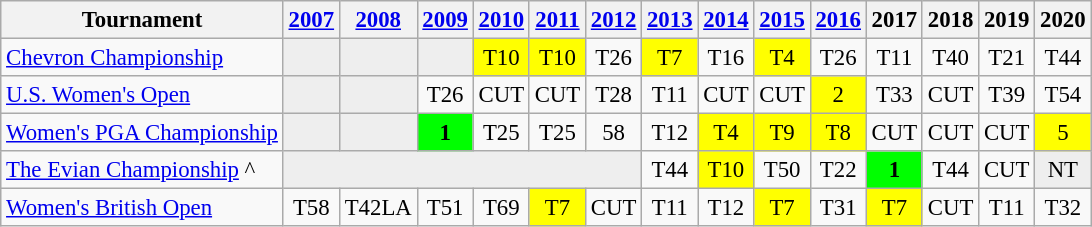<table class="wikitable" style="font-size:95%;text-align:center;">
<tr>
<th>Tournament</th>
<th><a href='#'>2007</a></th>
<th><a href='#'>2008</a></th>
<th><a href='#'>2009</a></th>
<th><a href='#'>2010</a></th>
<th><a href='#'>2011</a></th>
<th><a href='#'>2012</a></th>
<th><a href='#'>2013</a></th>
<th><a href='#'>2014</a></th>
<th><a href='#'>2015</a></th>
<th><a href='#'>2016</a></th>
<th>2017</th>
<th>2018</th>
<th>2019</th>
<th>2020</th>
</tr>
<tr>
<td align=left><a href='#'>Chevron Championship</a></td>
<td style="background:#eeeeee;"></td>
<td style="background:#eeeeee;"></td>
<td style="background:#eeeeee;"></td>
<td style="background:yellow;">T10</td>
<td style="background:yellow;">T10</td>
<td>T26</td>
<td style="background:yellow;">T7</td>
<td>T16</td>
<td style="background:yellow;">T4</td>
<td>T26</td>
<td>T11</td>
<td>T40</td>
<td>T21</td>
<td>T44</td>
</tr>
<tr>
<td align=left><a href='#'>U.S. Women's Open</a></td>
<td style="background:#eeeeee;"></td>
<td style="background:#eeeeee;"></td>
<td>T26</td>
<td>CUT</td>
<td>CUT</td>
<td>T28</td>
<td>T11</td>
<td>CUT</td>
<td>CUT</td>
<td style="background:yellow">2</td>
<td>T33</td>
<td>CUT</td>
<td>T39</td>
<td>T54</td>
</tr>
<tr>
<td align=left><a href='#'>Women's PGA Championship</a></td>
<td style="background:#eeeeee;"></td>
<td style="background:#eeeeee;"></td>
<td style="background:lime;"><strong>1</strong></td>
<td>T25</td>
<td>T25</td>
<td>58</td>
<td>T12</td>
<td style="background:yellow;">T4</td>
<td style="background:yellow;">T9</td>
<td style="background:yellow;">T8</td>
<td>CUT</td>
<td>CUT</td>
<td>CUT</td>
<td style="background:yellow;">5</td>
</tr>
<tr>
<td align=left><a href='#'>The Evian Championship</a> ^</td>
<td style="background:#eeeeee;" colspan=6></td>
<td>T44</td>
<td style="background:yellow;">T10</td>
<td>T50</td>
<td>T22</td>
<td style="background:lime;"><strong>1</strong></td>
<td>T44</td>
<td>CUT</td>
<td style="background:#eeeeee;">NT</td>
</tr>
<tr>
<td align=left><a href='#'>Women's British Open</a></td>
<td>T58</td>
<td>T42<span>LA</span></td>
<td>T51</td>
<td>T69</td>
<td style="background:yellow;">T7</td>
<td>CUT</td>
<td>T11</td>
<td>T12</td>
<td style="background:yellow;">T7</td>
<td>T31</td>
<td style="background:yellow;">T7</td>
<td>CUT</td>
<td>T11</td>
<td>T32</td>
</tr>
</table>
